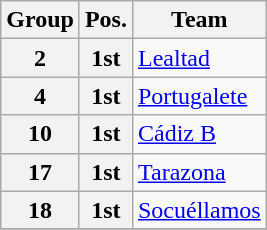<table class="wikitable">
<tr>
<th>Group</th>
<th>Pos.</th>
<th>Team</th>
</tr>
<tr>
<th>2</th>
<th>1st</th>
<td><a href='#'>Lealtad</a></td>
</tr>
<tr>
<th>4</th>
<th>1st</th>
<td><a href='#'>Portugalete</a></td>
</tr>
<tr>
<th>10</th>
<th>1st</th>
<td><a href='#'>Cádiz B</a></td>
</tr>
<tr>
<th>17</th>
<th>1st</th>
<td><a href='#'>Tarazona</a></td>
</tr>
<tr>
<th>18</th>
<th>1st</th>
<td><a href='#'>Socuéllamos</a></td>
</tr>
<tr>
</tr>
</table>
